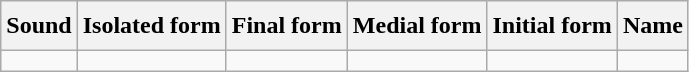<table class="wikitable" style="line-height:1.6;text-align:center">
<tr>
<th>Sound</th>
<th>Isolated form</th>
<th>Final form</th>
<th>Medial form</th>
<th>Initial form</th>
<th>Name</th>
</tr>
<tr>
<td style="font-size: 1.25em;"></td>
<td style="font-size: 2em;"></td>
<td style="font-size: 2em;"></td>
<td style="font-size: 2em;"></td>
<td style="font-size: 2em;"></td>
<td><em></em></td>
</tr>
</table>
